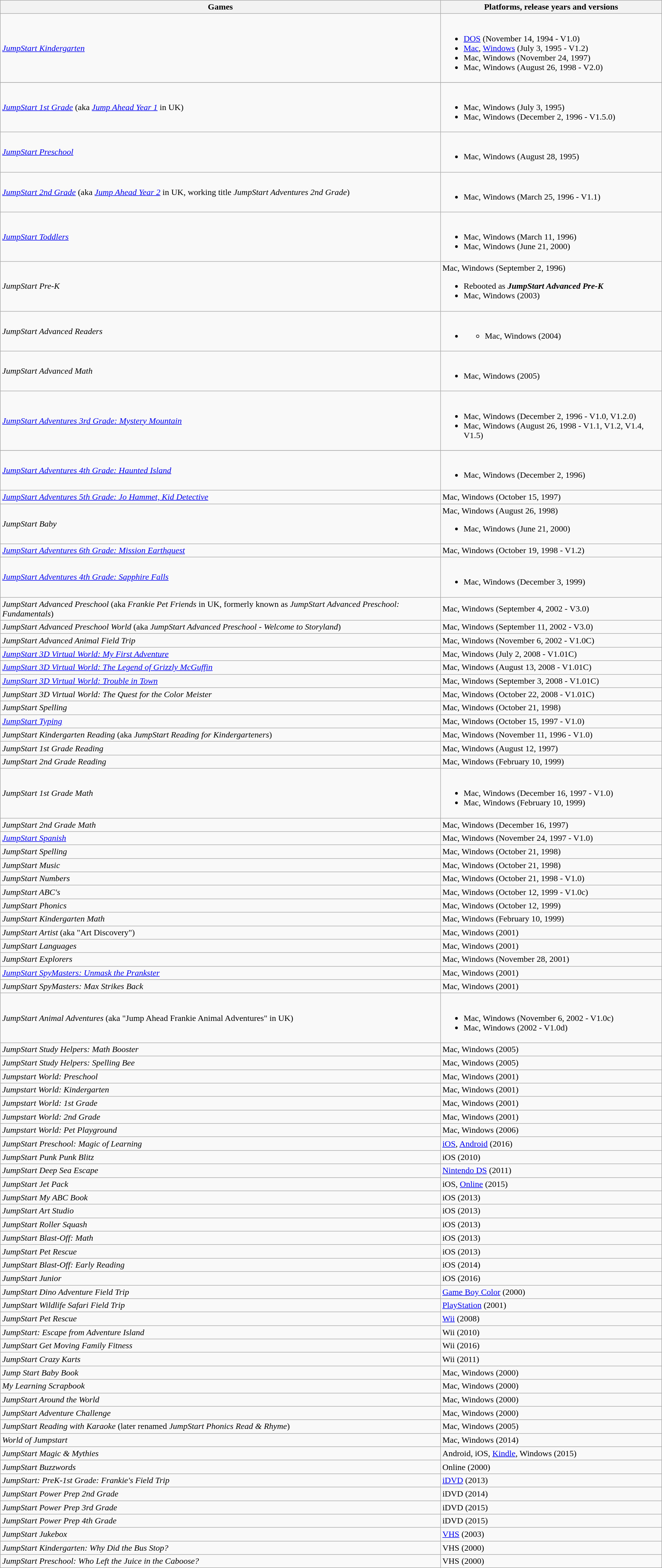<table class="wikitable">
<tr>
<th>Games</th>
<th>Platforms, release years and versions</th>
</tr>
<tr>
<td><em><a href='#'>JumpStart Kindergarten</a></em></td>
<td><br><ul><li><a href='#'>DOS</a> (November 14, 1994 - V1.0)</li><li><a href='#'>Mac</a>, <a href='#'>Windows</a> (July 3, 1995 - V1.2)</li><li>Mac, Windows (November 24, 1997)</li><li>Mac, Windows (August 26, 1998 - V2.0)</li></ul></td>
</tr>
<tr>
</tr>
<tr>
<td><em><a href='#'>JumpStart 1st Grade</a></em> (aka <em><a href='#'>Jump Ahead Year 1</a></em> in UK)</td>
<td><br><ul><li>Mac, Windows (July 3, 1995)</li><li>Mac, Windows (December 2, 1996 - V1.5.0)</li></ul></td>
</tr>
<tr>
<td><em><a href='#'>JumpStart Preschool</a></em></td>
<td><br><ul><li>Mac, Windows (August 28, 1995)</li></ul></td>
</tr>
<tr>
<td><em><a href='#'>JumpStart 2nd Grade</a></em> (aka <em><a href='#'>Jump Ahead Year 2</a></em> in UK, working title <em>JumpStart Adventures 2nd Grade</em>)</td>
<td><br><ul><li>Mac, Windows (March 25, 1996 - V1.1)</li></ul></td>
</tr>
<tr>
<td><em><a href='#'>JumpStart Toddlers</a></em></td>
<td><br><ul><li>Mac, Windows (March 11, 1996)</li><li>Mac, Windows (June 21, 2000)</li></ul></td>
</tr>
<tr>
<td><em>JumpStart Pre-K</em></td>
<td>Mac, Windows (September 2, 1996)<br><ul><li>Rebooted as <strong><em>JumpStart Advanced Pre-K</em></strong></li><li>Mac, Windows (2003)</li></ul></td>
</tr>
<tr>
<td><em>JumpStart Advanced Readers</em></td>
<td><br><ul><li><ul><li>Mac, Windows (2004)</li></ul></li></ul></td>
</tr>
<tr>
<td><em>JumpStart Advanced Math</em></td>
<td><br><ul><li>Mac, Windows (2005)</li></ul></td>
</tr>
<tr>
<td><em><a href='#'>JumpStart Adventures 3rd Grade: Mystery Mountain</a></em></td>
<td><br><ul><li>Mac, Windows (December 2, 1996 - V1.0, V1.2.0)</li><li>Mac, Windows (August 26, 1998 - V1.1, V1.2, V1.4, V1.5)</li></ul></td>
</tr>
<tr>
</tr>
<tr>
<td><em><a href='#'>JumpStart Adventures 4th Grade: Haunted Island</a></em></td>
<td><br><ul><li>Mac, Windows (December 2, 1996)</li></ul></td>
</tr>
<tr>
<td><em><a href='#'>JumpStart Adventures 5th Grade: Jo Hammet, Kid Detective</a></em></td>
<td>Mac, Windows (October 15, 1997)</td>
</tr>
<tr>
<td><em>JumpStart Baby</em></td>
<td>Mac, Windows (August 26, 1998)<br><ul><li>Mac, Windows (June 21, 2000)</li></ul></td>
</tr>
<tr>
<td><em><a href='#'>JumpStart Adventures 6th Grade: Mission Earthquest</a></em></td>
<td>Mac, Windows (October 19, 1998 - V1.2)<br></td>
</tr>
<tr>
<td><em><a href='#'>JumpStart Adventures 4th Grade: Sapphire Falls</a></em></td>
<td><br><ul><li>Mac, Windows (December 3, 1999)</li></ul></td>
</tr>
<tr>
<td><em>JumpStart Advanced Preschool</em> (aka <em>Frankie Pet Friends</em> in UK, formerly known as <em>JumpStart Advanced Preschool: Fundamentals</em>)</td>
<td>Mac, Windows (September 4, 2002 - V3.0)</td>
</tr>
<tr>
<td><em>JumpStart Advanced Preschool World</em> (aka <em>JumpStart Advanced Preschool - Welcome to Storyland</em>)</td>
<td>Mac, Windows (September 11, 2002 - V3.0)</td>
</tr>
<tr>
<td><em>JumpStart Advanced Animal Field Trip</em></td>
<td>Mac, Windows (November 6, 2002 - V1.0C)</td>
</tr>
<tr>
<td><em><a href='#'>JumpStart 3D Virtual World: My First Adventure</a></em></td>
<td>Mac, Windows (July 2, 2008 - V1.01C)</td>
</tr>
<tr>
<td><em><a href='#'>JumpStart 3D Virtual World: The Legend of Grizzly McGuffin</a></em></td>
<td>Mac, Windows (August 13, 2008 - V1.01C)</td>
</tr>
<tr>
<td><em><a href='#'>JumpStart 3D Virtual World: Trouble in Town</a></em></td>
<td>Mac, Windows (September 3, 2008 - V1.01C)</td>
</tr>
<tr>
<td><em>JumpStart 3D Virtual World: The Quest for the Color Meister</em></td>
<td>Mac, Windows (October 22, 2008 - V1.01C)</td>
</tr>
<tr>
<td><em>JumpStart Spelling</em></td>
<td>Mac, Windows (October 21, 1998)</td>
</tr>
<tr>
<td><em><a href='#'>JumpStart Typing</a></em></td>
<td>Mac, Windows (October 15, 1997 - V1.0)</td>
</tr>
<tr>
<td><em>JumpStart Kindergarten Reading</em> (aka <em>JumpStart Reading for Kindergarteners</em>)</td>
<td>Mac, Windows (November 11, 1996 - V1.0)</td>
</tr>
<tr>
<td><em>JumpStart 1st Grade Reading</em></td>
<td>Mac, Windows (August 12, 1997)</td>
</tr>
<tr>
<td><em>JumpStart 2nd Grade Reading</em></td>
<td>Mac, Windows (February 10, 1999)</td>
</tr>
<tr>
<td><em>JumpStart 1st Grade Math</em></td>
<td><br><ul><li>Mac, Windows (December 16, 1997 - V1.0)</li><li>Mac, Windows (February 10, 1999)</li></ul></td>
</tr>
<tr>
<td><em>JumpStart 2nd Grade Math</em></td>
<td>Mac, Windows (December 16, 1997)</td>
</tr>
<tr>
<td><em><a href='#'>JumpStart Spanish</a></em></td>
<td>Mac, Windows (November 24, 1997 - V1.0)</td>
</tr>
<tr>
<td><em>JumpStart Spelling</em></td>
<td>Mac, Windows (October 21, 1998)</td>
</tr>
<tr>
<td><em>JumpStart Music</em></td>
<td>Mac, Windows (October 21, 1998)</td>
</tr>
<tr>
<td><em>JumpStart Numbers</em></td>
<td>Mac, Windows (October 21, 1998 - V1.0)</td>
</tr>
<tr>
<td><em>JumpStart ABC's</em></td>
<td>Mac, Windows (October 12, 1999 - V1.0c)</td>
</tr>
<tr>
<td><em>JumpStart Phonics</em></td>
<td>Mac, Windows (October 12, 1999)</td>
</tr>
<tr>
<td><em>JumpStart Kindergarten Math</em></td>
<td>Mac, Windows (February 10, 1999)</td>
</tr>
<tr>
<td><em>JumpStart Artist</em> (aka "Art Discovery")</td>
<td>Mac, Windows (2001)</td>
</tr>
<tr>
<td><em>JumpStart Languages</em></td>
<td>Mac, Windows (2001)</td>
</tr>
<tr>
<td><em>JumpStart Explorers</em></td>
<td>Mac, Windows (November 28, 2001)</td>
</tr>
<tr>
<td><em><a href='#'>JumpStart SpyMasters: Unmask the Prankster</a></em></td>
<td>Mac, Windows (2001)</td>
</tr>
<tr>
<td><em>JumpStart SpyMasters: Max Strikes Back</em></td>
<td>Mac, Windows (2001)</td>
</tr>
<tr>
<td><em>JumpStart Animal Adventures</em> (aka "Jump Ahead Frankie Animal Adventures" in UK)</td>
<td><br><ul><li>Mac, Windows (November 6, 2002 - V1.0c)</li><li>Mac, Windows (2002 - V1.0d)</li></ul></td>
</tr>
<tr>
<td><em>JumpStart Study Helpers: Math Booster</em></td>
<td>Mac, Windows (2005)</td>
</tr>
<tr>
<td><em>JumpStart Study Helpers: Spelling Bee</em></td>
<td>Mac, Windows (2005)</td>
</tr>
<tr>
<td><em>Jumpstart World: Preschool</em></td>
<td>Mac, Windows (2001)</td>
</tr>
<tr>
<td><em>Jumpstart World: Kindergarten</em></td>
<td>Mac, Windows (2001)</td>
</tr>
<tr>
<td><em>Jumpstart World: 1st Grade</em></td>
<td>Mac, Windows (2001)</td>
</tr>
<tr>
<td><em>Jumpstart World: 2nd Grade</em></td>
<td>Mac, Windows (2001)</td>
</tr>
<tr>
<td><em>Jumpstart World: Pet Playground</em></td>
<td>Mac, Windows (2006)</td>
</tr>
<tr>
<td><em>JumpStart Preschool: Magic of Learning</em></td>
<td><a href='#'>iOS</a>, <a href='#'>Android</a> (2016)</td>
</tr>
<tr>
<td><em>JumpStart Punk Punk Blitz</em></td>
<td>iOS (2010)</td>
</tr>
<tr>
<td><em>JumpStart Deep Sea Escape</em></td>
<td><a href='#'>Nintendo DS</a> (2011)</td>
</tr>
<tr>
<td><em>JumpStart Jet Pack</em></td>
<td>iOS, <a href='#'>Online</a> (2015)</td>
</tr>
<tr>
<td><em>JumpStart My ABC Book</em></td>
<td>iOS (2013)</td>
</tr>
<tr>
<td><em>JumpStart Art Studio</em></td>
<td>iOS (2013)</td>
</tr>
<tr>
<td><em>JumpStart Roller Squash</em></td>
<td>iOS (2013)</td>
</tr>
<tr>
<td><em>JumpStart Blast-Off: Math</em></td>
<td>iOS (2013)</td>
</tr>
<tr>
<td><em>JumpStart Pet Rescue</em></td>
<td>iOS (2013)</td>
</tr>
<tr>
<td><em>JumpStart Blast-Off: Early Reading</em></td>
<td>iOS (2014)</td>
</tr>
<tr>
<td><em>JumpStart Junior</em></td>
<td>iOS (2016)</td>
</tr>
<tr>
<td><em>JumpStart Dino Adventure Field Trip</em></td>
<td><a href='#'>Game Boy Color</a> (2000)</td>
</tr>
<tr>
<td><em>JumpStart Wildlife Safari Field Trip</em></td>
<td><a href='#'>PlayStation</a> (2001)</td>
</tr>
<tr>
<td><em>JumpStart Pet Rescue</em></td>
<td><a href='#'>Wii</a> (2008)</td>
</tr>
<tr>
<td><em>JumpStart: Escape from Adventure Island</em></td>
<td>Wii (2010)</td>
</tr>
<tr>
<td><em>JumpStart Get Moving Family Fitness</em></td>
<td>Wii (2016)</td>
</tr>
<tr>
<td><em>JumpStart Crazy Karts</em></td>
<td>Wii (2011)</td>
</tr>
<tr>
<td><em>Jump Start Baby Book</em></td>
<td>Mac, Windows (2000)</td>
</tr>
<tr>
<td><em>My Learning Scrapbook</em></td>
<td>Mac, Windows (2000)</td>
</tr>
<tr>
<td><em>JumpStart Around the World</em></td>
<td>Mac, Windows (2000)</td>
</tr>
<tr>
<td><em>JumpStart Adventure Challenge</em></td>
<td>Mac, Windows (2000)</td>
</tr>
<tr>
<td><em>JumpStart Reading with Karaoke</em> (later renamed <em>JumpStart Phonics Read & Rhyme</em>)</td>
<td>Mac, Windows (2005)</td>
</tr>
<tr>
<td><em>World of Jumpstart</em></td>
<td>Mac, Windows (2014)</td>
</tr>
<tr>
<td><em>JumpStart Magic & Mythies</em></td>
<td>Android, iOS, <a href='#'>Kindle</a>, Windows (2015)</td>
</tr>
<tr>
<td><em>JumpStart Buzzwords</em></td>
<td>Online (2000)</td>
</tr>
<tr>
<td><em>JumpStart: PreK-1st Grade: Frankie's Field Trip</em></td>
<td><a href='#'>iDVD</a> (2013)</td>
</tr>
<tr>
<td><em>JumpStart Power Prep 2nd Grade</em></td>
<td>iDVD (2014)</td>
</tr>
<tr>
<td><em>JumpStart Power Prep 3rd Grade</em></td>
<td>iDVD (2015)</td>
</tr>
<tr>
<td><em>JumpStart Power Prep 4th Grade</em></td>
<td>iDVD (2015)</td>
</tr>
<tr>
<td><em>JumpStart Jukebox</em></td>
<td><a href='#'>VHS</a> (2003)</td>
</tr>
<tr>
<td><em>JumpStart Kindergarten: Why Did the Bus Stop?</em></td>
<td>VHS (2000)</td>
</tr>
<tr>
<td><em>JumpStart Preschool: Who Left the Juice in the Caboose?</em></td>
<td>VHS (2000)</td>
</tr>
</table>
